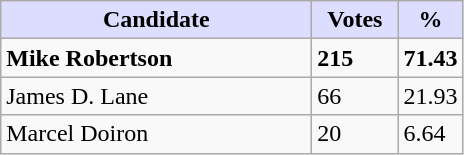<table class="wikitable">
<tr>
<th style="background:#ddf; width:200px;">Candidate</th>
<th style="background:#ddf; width:50px;">Votes</th>
<th style="background:#ddf; width:30px;">%</th>
</tr>
<tr>
<td><strong>Mike Robertson</strong></td>
<td><strong>215</strong></td>
<td><strong>71.43</strong></td>
</tr>
<tr>
<td>James D. Lane</td>
<td>66</td>
<td>21.93</td>
</tr>
<tr>
<td>Marcel Doiron</td>
<td>20</td>
<td>6.64</td>
</tr>
</table>
